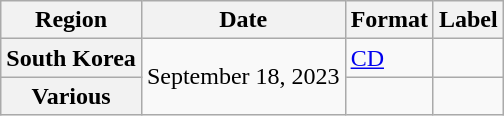<table class="wikitable plainrowheaders">
<tr>
<th scope="col">Region</th>
<th scope="col">Date</th>
<th scope="col">Format</th>
<th scope="col">Label</th>
</tr>
<tr>
<th scope="row">South Korea</th>
<td rowspan="2">September 18, 2023</td>
<td><a href='#'>CD</a></td>
<td></td>
</tr>
<tr>
<th scope="row">Various </th>
<td></td>
<td></td>
</tr>
</table>
